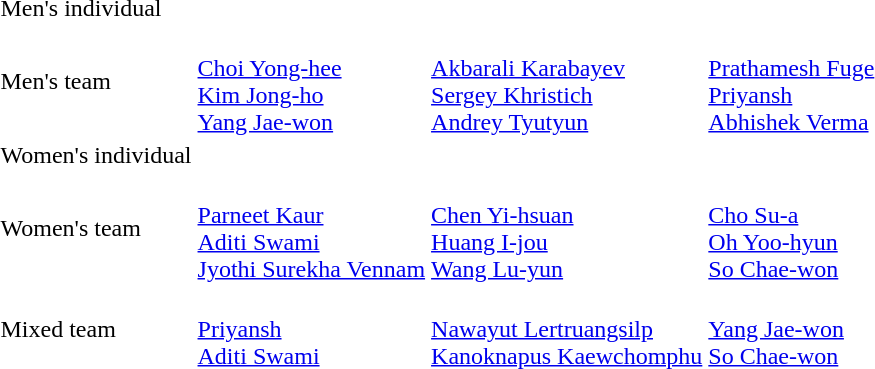<table>
<tr>
<td>Men's individual</td>
<td></td>
<td></td>
<td></td>
</tr>
<tr>
<td>Men's team</td>
<td><br><a href='#'>Choi Yong-hee</a><br><a href='#'>Kim Jong-ho</a><br><a href='#'>Yang Jae-won</a></td>
<td><br><a href='#'>Akbarali Karabayev</a><br><a href='#'>Sergey Khristich</a><br><a href='#'>Andrey Tyutyun</a></td>
<td><br><a href='#'>Prathamesh Fuge</a><br><a href='#'>Priyansh</a><br><a href='#'>Abhishek Verma</a></td>
</tr>
<tr>
<td>Women's individual</td>
<td></td>
<td></td>
<td></td>
</tr>
<tr>
<td>Women's team</td>
<td><br><a href='#'>Parneet Kaur</a><br><a href='#'>Aditi Swami</a><br><a href='#'>Jyothi Surekha Vennam</a></td>
<td><br><a href='#'>Chen Yi-hsuan</a><br><a href='#'>Huang I-jou</a><br><a href='#'>Wang Lu-yun</a></td>
<td><br><a href='#'>Cho Su-a</a><br><a href='#'>Oh Yoo-hyun</a><br><a href='#'>So Chae-won</a></td>
</tr>
<tr>
<td>Mixed team</td>
<td><br><a href='#'>Priyansh</a><br><a href='#'>Aditi Swami</a></td>
<td><br><a href='#'>Nawayut Lertruangsilp</a><br><a href='#'>Kanoknapus Kaewchomphu</a></td>
<td><br><a href='#'>Yang Jae-won</a><br><a href='#'>So Chae-won</a></td>
</tr>
</table>
